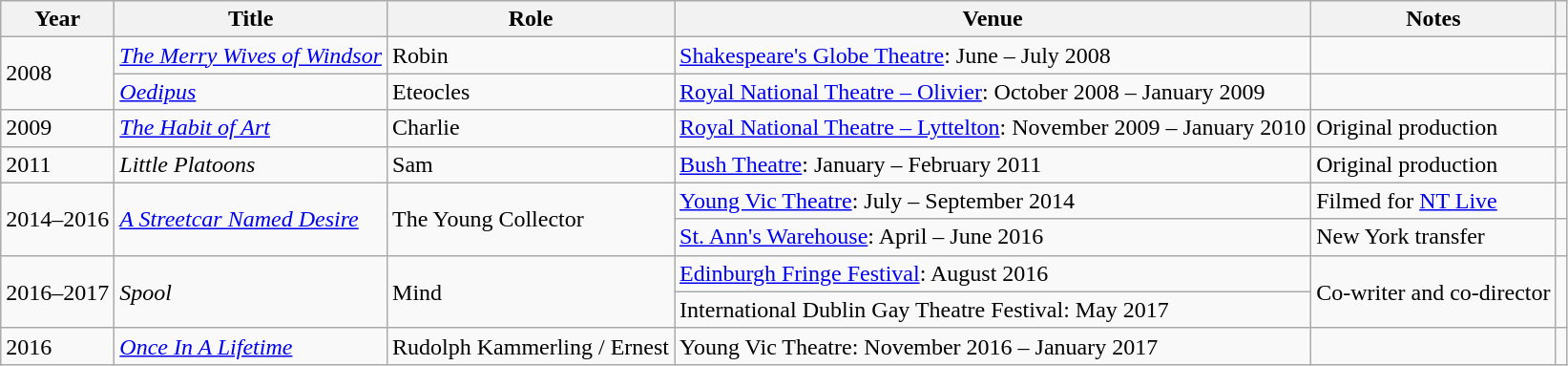<table class="wikitable sortable">
<tr>
<th>Year</th>
<th>Title</th>
<th>Role</th>
<th>Venue</th>
<th>Notes</th>
<th scope="col" class="unsortable"></th>
</tr>
<tr>
<td rowspan="2">2008</td>
<td><em><a href='#'>The Merry Wives of Windsor</a></em></td>
<td>Robin</td>
<td><a href='#'>Shakespeare's Globe Theatre</a>: June – July 2008</td>
<td></td>
<td></td>
</tr>
<tr>
<td><em><a href='#'>Oedipus</a></em></td>
<td>Eteocles</td>
<td><a href='#'>Royal National Theatre – Olivier</a>: October 2008 – January 2009</td>
<td></td>
<td></td>
</tr>
<tr>
<td>2009</td>
<td><em><a href='#'>The Habit of Art</a></em></td>
<td>Charlie</td>
<td><a href='#'>Royal National Theatre – Lyttelton</a>: November 2009 – January 2010</td>
<td>Original production</td>
<td></td>
</tr>
<tr>
<td>2011</td>
<td><em>Little Platoons</em></td>
<td>Sam</td>
<td><a href='#'>Bush Theatre</a>: January – February 2011</td>
<td>Original production</td>
<td></td>
</tr>
<tr>
<td rowspan="2">2014–2016</td>
<td rowspan="2"><em><a href='#'>A Streetcar Named Desire</a></em></td>
<td rowspan="2">The Young Collector</td>
<td><a href='#'>Young Vic Theatre</a>: July – September 2014</td>
<td>Filmed for <a href='#'>NT Live</a></td>
<td></td>
</tr>
<tr>
<td><a href='#'>St. Ann's Warehouse</a>: April – June 2016</td>
<td>New York transfer</td>
<td></td>
</tr>
<tr>
<td rowspan="2">2016–2017</td>
<td rowspan="2"><em>Spool</em></td>
<td rowspan="2">Mind</td>
<td><a href='#'>Edinburgh Fringe Festival</a>: August 2016</td>
<td rowspan="2">Co-writer and co-director</td>
<td rowspan="2"></td>
</tr>
<tr>
<td>International Dublin Gay Theatre Festival: May 2017</td>
</tr>
<tr>
<td>2016</td>
<td><em><a href='#'>Once In A Lifetime</a></em></td>
<td>Rudolph Kammerling / Ernest</td>
<td>Young Vic Theatre: November 2016 – January 2017</td>
<td></td>
<td></td>
</tr>
</table>
